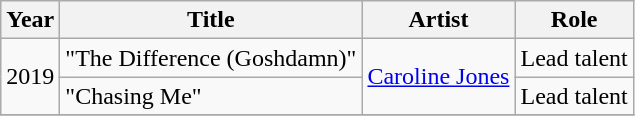<table class="wikitable sortable">
<tr>
<th>Year</th>
<th>Title</th>
<th>Artist</th>
<th>Role</th>
</tr>
<tr>
<td rowspan="2">2019</td>
<td>"The Difference (Goshdamn)"</td>
<td rowspan="2"><a href='#'>Caroline Jones</a></td>
<td>Lead talent</td>
</tr>
<tr>
<td>"Chasing Me"</td>
<td>Lead talent</td>
</tr>
<tr>
</tr>
</table>
